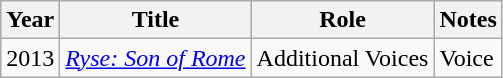<table class="wikitable">
<tr>
<th>Year</th>
<th>Title</th>
<th>Role</th>
<th>Notes</th>
</tr>
<tr>
<td>2013</td>
<td><em><a href='#'>Ryse: Son of Rome</a></em></td>
<td>Additional Voices</td>
<td>Voice</td>
</tr>
</table>
